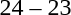<table style="text-align:center">
<tr>
<th width=200></th>
<th width=100></th>
<th width=200></th>
</tr>
<tr>
<td align=right><strong></strong></td>
<td>24 – 23</td>
<td align=left></td>
</tr>
</table>
